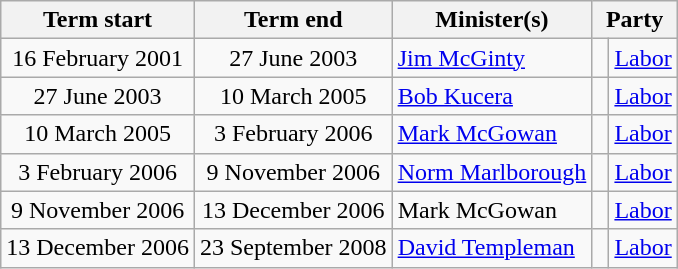<table class="wikitable">
<tr>
<th>Term start</th>
<th>Term end</th>
<th>Minister(s)</th>
<th colspan="2">Party</th>
</tr>
<tr>
<td align=center>16 February 2001</td>
<td align=center>27 June 2003</td>
<td><a href='#'>Jim McGinty</a></td>
<td> </td>
<td><a href='#'>Labor</a></td>
</tr>
<tr>
<td align=center>27 June 2003</td>
<td align=center>10 March 2005</td>
<td><a href='#'>Bob Kucera</a></td>
<td> </td>
<td><a href='#'>Labor</a></td>
</tr>
<tr>
<td align=center>10 March 2005</td>
<td align=center>3 February 2006</td>
<td><a href='#'>Mark McGowan</a></td>
<td> </td>
<td><a href='#'>Labor</a></td>
</tr>
<tr>
<td align=center>3 February 2006</td>
<td align=center>9 November 2006</td>
<td><a href='#'>Norm Marlborough</a></td>
<td> </td>
<td><a href='#'>Labor</a></td>
</tr>
<tr>
<td align=center>9 November 2006</td>
<td align=center>13 December 2006</td>
<td>Mark McGowan </td>
<td> </td>
<td><a href='#'>Labor</a></td>
</tr>
<tr>
<td align=center>13 December 2006</td>
<td align=center>23 September 2008</td>
<td><a href='#'>David Templeman</a></td>
<td> </td>
<td><a href='#'>Labor</a></td>
</tr>
</table>
